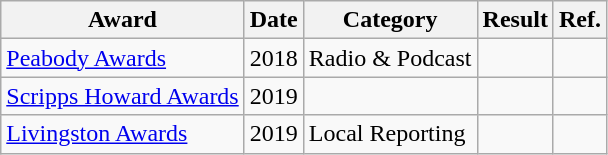<table class="wikitable sortable">
<tr>
<th>Award</th>
<th>Date</th>
<th>Category</th>
<th>Result</th>
<th>Ref.</th>
</tr>
<tr>
<td><a href='#'>Peabody Awards</a></td>
<td>2018</td>
<td>Radio & Podcast</td>
<td></td>
<td></td>
</tr>
<tr>
<td><a href='#'>Scripps Howard Awards</a></td>
<td>2019</td>
<td></td>
<td></td>
<td></td>
</tr>
<tr>
<td><a href='#'>Livingston Awards</a></td>
<td>2019</td>
<td>Local Reporting</td>
<td></td>
<td></td>
</tr>
</table>
